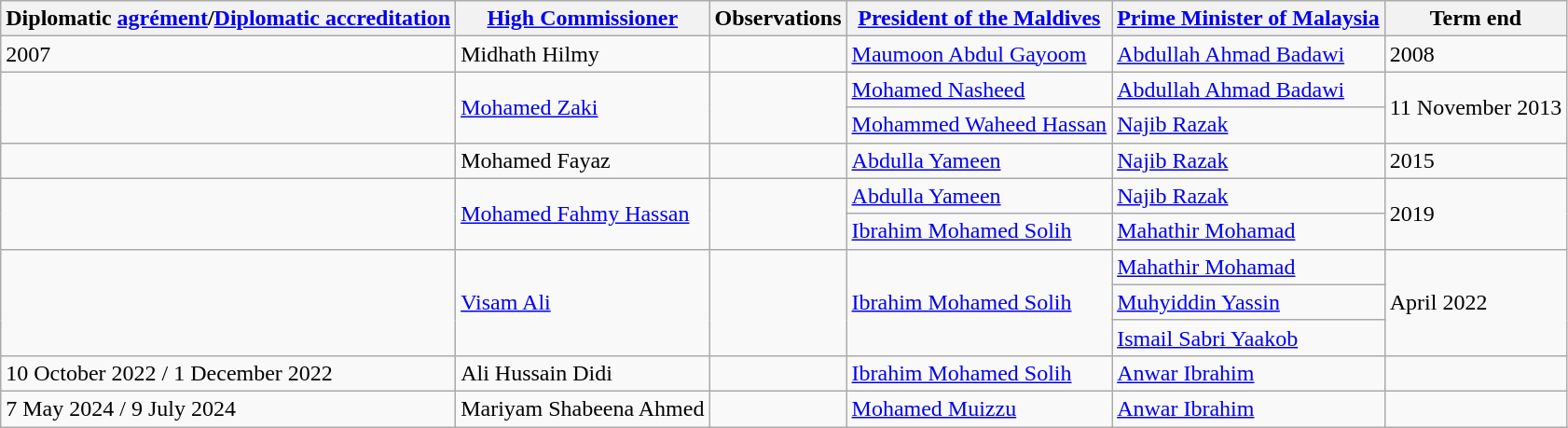<table class="wikitable sortable">
<tr>
<th>Diplomatic <a href='#'>agrément</a>/<a href='#'>Diplomatic accreditation</a></th>
<th><a href='#'>High Commissioner</a></th>
<th>Observations</th>
<th><a href='#'>President of the Maldives</a></th>
<th><a href='#'>Prime Minister of Malaysia</a></th>
<th>Term end</th>
</tr>
<tr>
<td>2007</td>
<td>Midhath Hilmy</td>
<td></td>
<td><a href='#'>Maumoon Abdul Gayoom</a></td>
<td><a href='#'>Abdullah Ahmad Badawi</a></td>
<td>2008</td>
</tr>
<tr>
<td rowspan="2"></td>
<td rowspan="2"><a href='#'>Mohamed Zaki</a></td>
<td rowspan="2"></td>
<td><a href='#'>Mohamed Nasheed</a></td>
<td><a href='#'>Abdullah Ahmad Badawi</a></td>
<td rowspan="2">11 November 2013</td>
</tr>
<tr>
<td><a href='#'>Mohammed Waheed Hassan</a></td>
<td><a href='#'>Najib Razak</a></td>
</tr>
<tr>
<td></td>
<td>Mohamed Fayaz</td>
<td></td>
<td><a href='#'>Abdulla Yameen</a></td>
<td><a href='#'>Najib Razak</a></td>
<td>2015</td>
</tr>
<tr>
<td rowspan="2"></td>
<td rowspan="2"><a href='#'>Mohamed Fahmy Hassan</a></td>
<td rowspan="2"></td>
<td><a href='#'>Abdulla Yameen</a></td>
<td><a href='#'>Najib Razak</a></td>
<td rowspan="2">2019</td>
</tr>
<tr>
<td><a href='#'>Ibrahim Mohamed Solih</a></td>
<td><a href='#'>Mahathir Mohamad</a></td>
</tr>
<tr>
<td rowspan="3"></td>
<td rowspan="3"><a href='#'>Visam Ali</a></td>
<td rowspan="3"></td>
<td rowspan="3"><a href='#'>Ibrahim Mohamed Solih</a></td>
<td><a href='#'>Mahathir Mohamad</a></td>
<td rowspan="3">April 2022</td>
</tr>
<tr>
<td><a href='#'>Muhyiddin Yassin</a></td>
</tr>
<tr>
<td><a href='#'>Ismail Sabri Yaakob</a></td>
</tr>
<tr>
<td>10 October 2022 / 1 December 2022</td>
<td>Ali Hussain Didi</td>
<td></td>
<td><a href='#'>Ibrahim Mohamed Solih</a></td>
<td><a href='#'>Anwar Ibrahim</a></td>
<td></td>
</tr>
<tr>
<td>7 May 2024 / 9 July 2024</td>
<td>Mariyam Shabeena Ahmed</td>
<td></td>
<td><a href='#'>Mohamed Muizzu</a></td>
<td><a href='#'>Anwar Ibrahim</a></td>
<td></td>
</tr>
</table>
